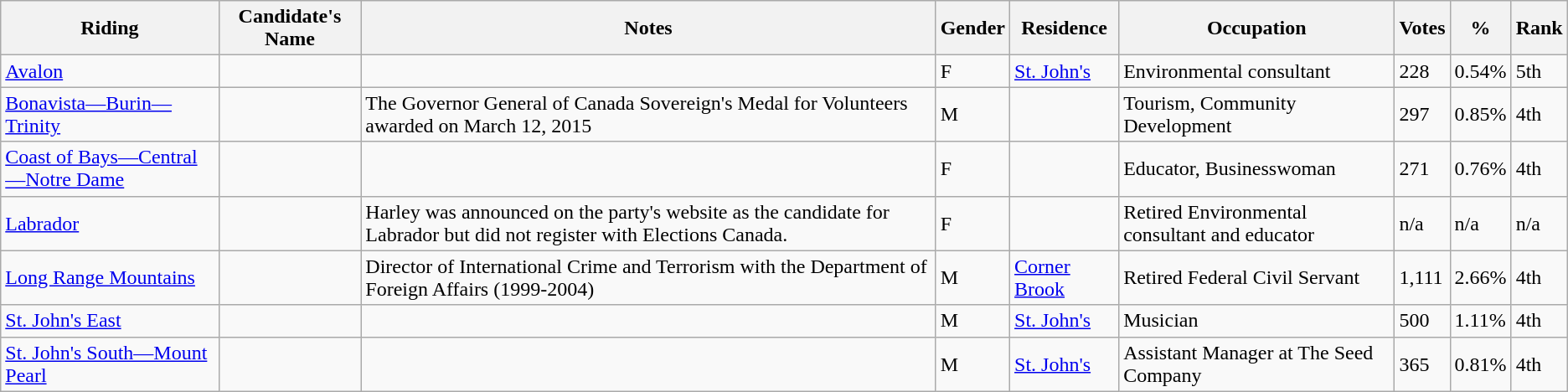<table class="wikitable sortable">
<tr>
<th>Riding<br></th>
<th>Candidate's Name</th>
<th>Notes</th>
<th>Gender</th>
<th>Residence</th>
<th>Occupation</th>
<th>Votes</th>
<th>%</th>
<th>Rank</th>
</tr>
<tr>
<td><a href='#'>Avalon</a></td>
<td></td>
<td></td>
<td>F</td>
<td><a href='#'>St. John's</a></td>
<td>Environmental consultant</td>
<td>228</td>
<td>0.54%</td>
<td>5th</td>
</tr>
<tr>
<td><a href='#'>Bonavista—Burin—Trinity</a></td>
<td></td>
<td>The Governor General of Canada Sovereign's Medal for Volunteers awarded on March 12, 2015</td>
<td>M</td>
<td></td>
<td>Tourism, Community Development</td>
<td>297</td>
<td>0.85%</td>
<td>4th</td>
</tr>
<tr>
<td><a href='#'>Coast of Bays—Central—Notre Dame</a></td>
<td></td>
<td></td>
<td>F</td>
<td></td>
<td>Educator, Businesswoman</td>
<td>271</td>
<td>0.76%</td>
<td>4th</td>
</tr>
<tr>
<td><a href='#'>Labrador</a></td>
<td></td>
<td>Harley was announced on the party's website as the candidate for Labrador but did not register with Elections Canada.</td>
<td>F</td>
<td></td>
<td>Retired Environmental consultant and educator</td>
<td>n/a</td>
<td>n/a</td>
<td>n/a</td>
</tr>
<tr>
<td><a href='#'>Long Range Mountains</a></td>
<td></td>
<td>Director of International Crime and Terrorism with the Department of Foreign Affairs (1999-2004)</td>
<td>M</td>
<td><a href='#'>Corner Brook</a></td>
<td>Retired Federal Civil Servant</td>
<td>1,111</td>
<td>2.66%</td>
<td>4th</td>
</tr>
<tr>
<td><a href='#'>St. John's East</a></td>
<td></td>
<td></td>
<td>M</td>
<td><a href='#'>St. John's</a></td>
<td>Musician</td>
<td>500</td>
<td>1.11%</td>
<td>4th</td>
</tr>
<tr>
<td><a href='#'>St. John's South—Mount Pearl</a></td>
<td></td>
<td></td>
<td>M</td>
<td><a href='#'>St. John's</a></td>
<td>Assistant Manager at The Seed Company</td>
<td>365</td>
<td>0.81%</td>
<td>4th</td>
</tr>
</table>
